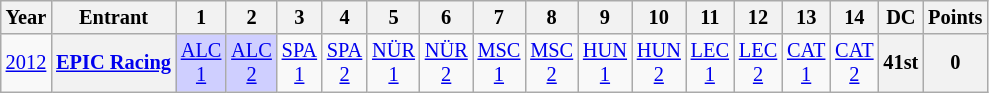<table class="wikitable" style="text-align:center; font-size:85%">
<tr>
<th>Year</th>
<th>Entrant</th>
<th>1</th>
<th>2</th>
<th>3</th>
<th>4</th>
<th>5</th>
<th>6</th>
<th>7</th>
<th>8</th>
<th>9</th>
<th>10</th>
<th>11</th>
<th>12</th>
<th>13</th>
<th>14</th>
<th>DC</th>
<th>Points</th>
</tr>
<tr>
<td><a href='#'>2012</a></td>
<th nowrap><a href='#'>EPIC Racing</a></th>
<td style="background:#cfcfff;"><a href='#'>ALC<br>1</a><br></td>
<td style="background:#cfcfff;"><a href='#'>ALC<br>2</a><br></td>
<td style="background:#;"><a href='#'>SPA<br>1</a><br></td>
<td style="background:#;"><a href='#'>SPA<br>2</a><br></td>
<td style="background:#;"><a href='#'>NÜR<br>1</a><br></td>
<td style="background:#;"><a href='#'>NÜR<br>2</a><br></td>
<td style="background:#;"><a href='#'>MSC<br>1</a><br></td>
<td style="background:#;"><a href='#'>MSC<br>2</a><br></td>
<td style="background:#;"><a href='#'>HUN<br>1</a><br></td>
<td style="background:#;"><a href='#'>HUN<br>2</a><br></td>
<td style="background:#;"><a href='#'>LEC<br>1</a><br></td>
<td style="background:#;"><a href='#'>LEC<br>2</a><br></td>
<td style="background:#;"><a href='#'>CAT<br>1</a><br></td>
<td style="background:#;"><a href='#'>CAT<br>2</a><br></td>
<th>41st</th>
<th>0</th>
</tr>
</table>
